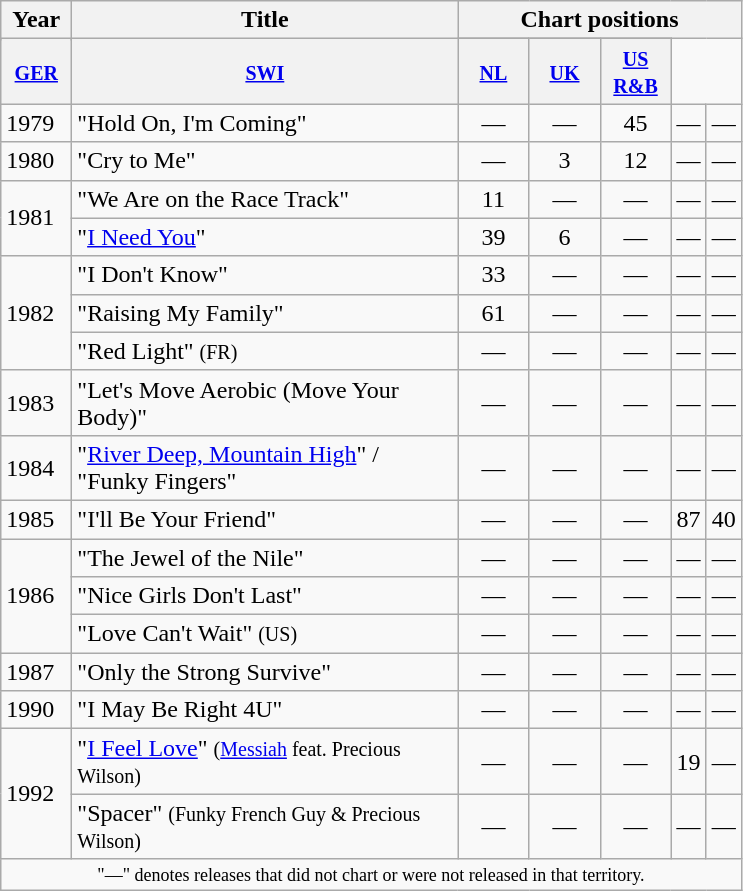<table class="wikitable">
<tr>
<th width="5" rowspan="2">Year</th>
<th width="250" rowspan="2">Title</th>
<th colspan="5">Chart positions</th>
</tr>
<tr>
</tr>
<tr bgcolor="#EFEFEF">
<th width="40"><small><a href='#'>GER</a></small><br></th>
<th width="40"><small><a href='#'>SWI</a></small><br></th>
<th width="40"><small><a href='#'>NL</a></small><br></th>
<th width="40"><small><a href='#'>UK</a></small><br></th>
<th width="40"><small><a href='#'>US R&B</a></small><br></th>
</tr>
<tr>
<td align="left" rowspan="1">1979</td>
<td align="left">"Hold On, I'm Coming"</td>
<td align="center">—</td>
<td align="center">—</td>
<td align="center">45</td>
<td align="center">—</td>
<td align="center">—</td>
</tr>
<tr>
<td align="left" rowspan="1">1980</td>
<td align="left">"Cry to Me"</td>
<td align="center">—</td>
<td align="center">3</td>
<td align="center">12</td>
<td align="center">—</td>
<td align="center">—</td>
</tr>
<tr>
<td align="left" rowspan="2">1981</td>
<td align="left">"We Are on the Race Track"</td>
<td align="center">11</td>
<td align="center">—</td>
<td align="center">—</td>
<td align="center">—</td>
<td align="center">—</td>
</tr>
<tr>
<td align="left">"<a href='#'>I Need You</a>"</td>
<td align="center">39</td>
<td align="center">6</td>
<td align="center">—</td>
<td align="center">—</td>
<td align="center">—</td>
</tr>
<tr>
<td align="left" rowspan="3">1982</td>
<td align="left">"I Don't Know"</td>
<td align="center">33</td>
<td align="center">—</td>
<td align="center">—</td>
<td align="center">—</td>
<td align="center">—</td>
</tr>
<tr>
<td align="left">"Raising My Family"</td>
<td align="center">61</td>
<td align="center">—</td>
<td align="center">—</td>
<td align="center">—</td>
<td align="center">—</td>
</tr>
<tr>
<td align="left">"Red Light" <small>(FR)</small></td>
<td align="center">—</td>
<td align="center">—</td>
<td align="center">—</td>
<td align="center">—</td>
<td align="center">—</td>
</tr>
<tr>
<td align="left" rowspan="1">1983</td>
<td align="left">"Let's Move Aerobic (Move Your Body)"</td>
<td align="center">—</td>
<td align="center">—</td>
<td align="center">—</td>
<td align="center">—</td>
<td align="center">—</td>
</tr>
<tr>
<td align="left" rowspan="1">1984</td>
<td align="left">"<a href='#'>River Deep, Mountain High</a>" / <br>"Funky Fingers"</td>
<td align="center">—</td>
<td align="center">—</td>
<td align="center">—</td>
<td align="center">—</td>
<td align="center">—</td>
</tr>
<tr>
<td align="left" rowspan="1">1985</td>
<td align="left">"I'll Be Your Friend"</td>
<td align="center">—</td>
<td align="center">—</td>
<td align="center">—</td>
<td align="center">87</td>
<td align="center">40</td>
</tr>
<tr>
<td align="left" rowspan="3">1986</td>
<td align="left">"The Jewel of the Nile"</td>
<td align="center">—</td>
<td align="center">—</td>
<td align="center">—</td>
<td align="center">—</td>
<td align="center">—</td>
</tr>
<tr>
<td align="left">"Nice Girls Don't Last"</td>
<td align="center">—</td>
<td align="center">—</td>
<td align="center">—</td>
<td align="center">—</td>
<td align="center">—</td>
</tr>
<tr>
<td align="left">"Love Can't Wait" <small>(US)</small></td>
<td align="center">—</td>
<td align="center">—</td>
<td align="center">—</td>
<td align="center">—</td>
<td align="center">—</td>
</tr>
<tr>
<td align="left" rowspan="1">1987</td>
<td align="left">"Only the Strong Survive"</td>
<td align="center">—</td>
<td align="center">—</td>
<td align="center">—</td>
<td align="center">—</td>
<td align="center">—</td>
</tr>
<tr>
<td align="left" rowspan="1">1990</td>
<td align="left">"I May Be Right 4U"</td>
<td align="center">—</td>
<td align="center">—</td>
<td align="center">—</td>
<td align="center">—</td>
<td align="center">—</td>
</tr>
<tr>
<td align="left" rowspan="2">1992</td>
<td align="left">"<a href='#'>I Feel Love</a>" <small>(<a href='#'>Messiah</a> feat. Precious Wilson)</small></td>
<td align="center">—</td>
<td align="center">—</td>
<td align="center">—</td>
<td align="center">19</td>
<td align="center">—</td>
</tr>
<tr>
<td>"Spacer" <small>(Funky French Guy & Precious Wilson)</small></td>
<td align="center">—</td>
<td align="center">—</td>
<td align="center">—</td>
<td align="center">—</td>
<td align="center">—</td>
</tr>
<tr>
<td colspan="9" style="text-align:center; font-size:9pt;">"—" denotes releases that did not chart or were not released in that territory.</td>
</tr>
</table>
